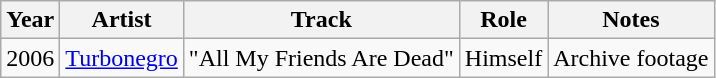<table class="wikitable sortable">
<tr>
<th>Year</th>
<th>Artist</th>
<th>Track</th>
<th>Role</th>
<th class="unsortable">Notes</th>
</tr>
<tr>
<td>2006</td>
<td><a href='#'>Turbonegro</a></td>
<td>"All My Friends Are Dead"</td>
<td>Himself</td>
<td>Archive footage</td>
</tr>
</table>
